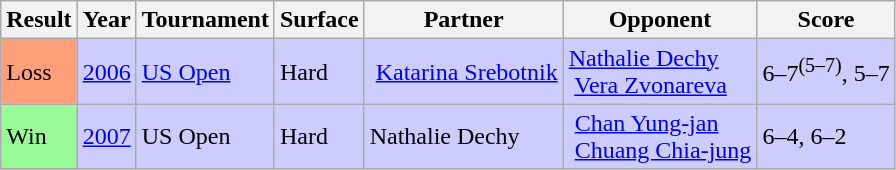<table class="sortable wikitable">
<tr>
<th>Result</th>
<th>Year</th>
<th>Tournament</th>
<th>Surface</th>
<th>Partner</th>
<th>Opponent</th>
<th>Score</th>
</tr>
<tr bgcolor=ccccff>
<td bgcolor=ffa07a>Loss</td>
<td><a href='#'>2006</a></td>
<td><a href='#'>US Open</a></td>
<td>Hard</td>
<td> <a href='#'>Katarina Srebotnik</a></td>
<td> <a href='#'>Nathalie Dechy</a> <br>  <a href='#'>Vera Zvonareva</a></td>
<td>6–7<sup>(5–7)</sup>, 5–7</td>
</tr>
<tr bgcolor=ccccff>
<td bgcolor=98fb98>Win</td>
<td><a href='#'>2007</a></td>
<td>US Open</td>
<td>Hard</td>
<td> Nathalie Dechy</td>
<td> <a href='#'>Chan Yung-jan</a><br>  <a href='#'>Chuang Chia-jung</a></td>
<td>6–4, 6–2</td>
</tr>
</table>
